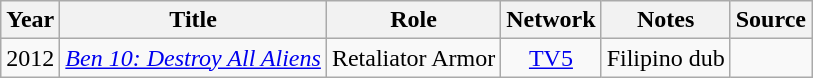<table class="wikitable sortable" style="text-align:center">
<tr>
<th>Year</th>
<th>Title</th>
<th>Role</th>
<th>Network</th>
<th>Notes</th>
<th>Source</th>
</tr>
<tr>
<td>2012</td>
<td><em><a href='#'>Ben 10: Destroy All Aliens</a></em></td>
<td>Retaliator Armor</td>
<td><a href='#'>TV5</a></td>
<td>Filipino dub</td>
<td></td>
</tr>
</table>
